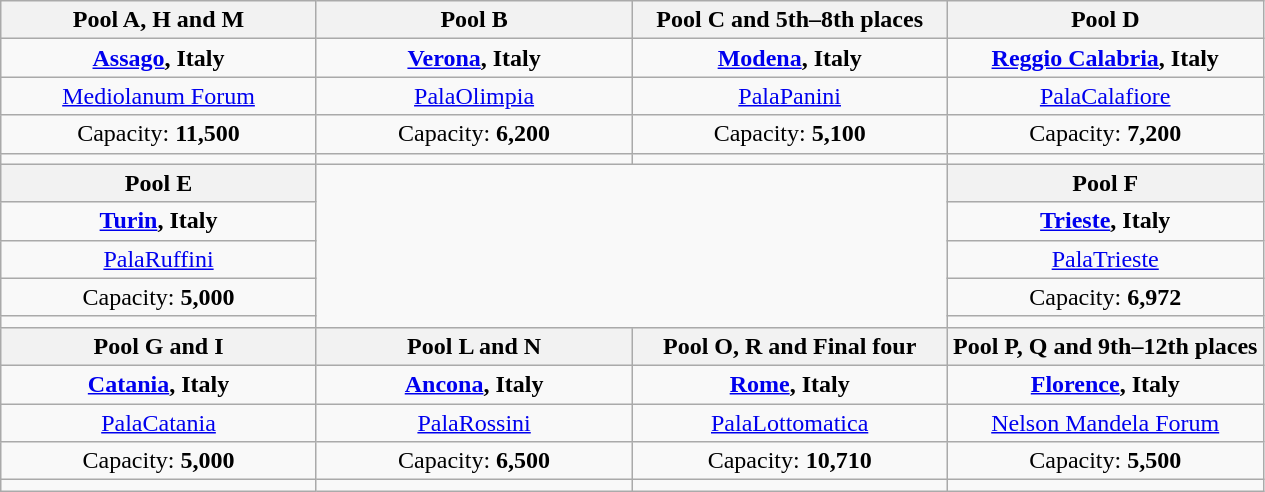<table class="wikitable" style="text-align:center">
<tr>
<th width=25%>Pool A, H and M</th>
<th width=25%>Pool B</th>
<th width=25%>Pool C and 5th–8th places</th>
<th width=25%>Pool D</th>
</tr>
<tr>
<td> <strong><a href='#'>Assago</a>, Italy</strong></td>
<td> <strong><a href='#'>Verona</a>, Italy</strong></td>
<td> <strong><a href='#'>Modena</a>, Italy</strong></td>
<td> <strong><a href='#'>Reggio Calabria</a>, Italy</strong></td>
</tr>
<tr>
<td><a href='#'>Mediolanum Forum</a></td>
<td><a href='#'>PalaOlimpia</a></td>
<td><a href='#'>PalaPanini</a></td>
<td><a href='#'>PalaCalafiore</a></td>
</tr>
<tr>
<td>Capacity: <strong>11,500</strong></td>
<td>Capacity: <strong>6,200</strong></td>
<td>Capacity: <strong>5,100</strong></td>
<td>Capacity: <strong>7,200</strong></td>
</tr>
<tr>
<td></td>
<td></td>
<td></td>
<td></td>
</tr>
<tr>
<th>Pool E</th>
<td rowspan=5 colspan=2></td>
<th>Pool F</th>
</tr>
<tr>
<td> <strong><a href='#'>Turin</a>, Italy</strong></td>
<td> <strong><a href='#'>Trieste</a>, Italy</strong></td>
</tr>
<tr>
<td><a href='#'>PalaRuffini</a></td>
<td><a href='#'>PalaTrieste</a></td>
</tr>
<tr>
<td>Capacity: <strong>5,000</strong></td>
<td>Capacity: <strong>6,972</strong></td>
</tr>
<tr>
<td></td>
<td></td>
</tr>
<tr>
<th>Pool G and I</th>
<th>Pool L and N</th>
<th>Pool O, R and Final four</th>
<th>Pool P, Q and 9th–12th places</th>
</tr>
<tr>
<td> <strong><a href='#'>Catania</a>, Italy</strong></td>
<td> <strong><a href='#'>Ancona</a>, Italy</strong></td>
<td> <strong><a href='#'>Rome</a>, Italy</strong></td>
<td> <strong><a href='#'>Florence</a>, Italy</strong></td>
</tr>
<tr>
<td><a href='#'>PalaCatania</a></td>
<td><a href='#'>PalaRossini</a></td>
<td><a href='#'>PalaLottomatica</a></td>
<td><a href='#'>Nelson Mandela Forum</a></td>
</tr>
<tr>
<td>Capacity: <strong>5,000</strong></td>
<td>Capacity: <strong>6,500</strong></td>
<td>Capacity: <strong>10,710</strong></td>
<td>Capacity: <strong>5,500</strong></td>
</tr>
<tr>
<td></td>
<td></td>
<td></td>
<td></td>
</tr>
</table>
